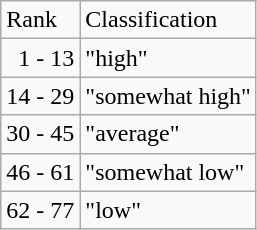<table class="wikitable" ---valign=top>
<tr>
<td>Rank</td>
<td>Classification</td>
</tr>
<tr>
<td>  1 - 13</td>
<td>"high"</td>
</tr>
<tr>
<td>14 - 29</td>
<td>"somewhat high"</td>
</tr>
<tr>
<td>30 - 45</td>
<td>"average"</td>
</tr>
<tr>
<td>46 - 61</td>
<td>"somewhat low"</td>
</tr>
<tr>
<td>62 - 77</td>
<td>"low"</td>
</tr>
</table>
